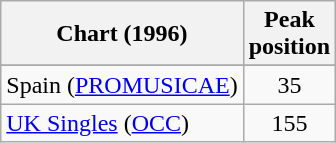<table class="wikitable sortable">
<tr>
<th>Chart (1996)</th>
<th>Peak<br>position</th>
</tr>
<tr>
</tr>
<tr>
</tr>
<tr>
</tr>
<tr>
<td>Spain (<a href='#'>PROMUSICAE</a>)</td>
<td align="center">35</td>
</tr>
<tr>
<td><a href='#'>UK Singles</a> (<a href='#'>OCC</a>)</td>
<td align="center">155</td>
</tr>
</table>
